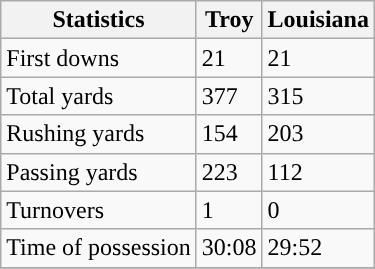<table class="wikitable">
<tr>
<th>Statistics</th>
<th>Troy</th>
<th>Louisiana</th>
</tr>
<tr>
<td>First downs</td>
<td>21</td>
<td>21</td>
</tr>
<tr>
<td>Total yards</td>
<td>377</td>
<td>315</td>
</tr>
<tr>
<td>Rushing yards</td>
<td>154</td>
<td>203</td>
</tr>
<tr>
<td>Passing yards</td>
<td>223</td>
<td>112</td>
</tr>
<tr>
<td>Turnovers</td>
<td>1</td>
<td>0</td>
</tr>
<tr>
<td>Time of possession</td>
<td>30:08</td>
<td>29:52</td>
</tr>
<tr>
</tr>
</table>
